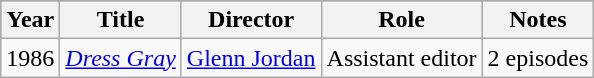<table class="wikitable">
<tr style="background:#b0c4de; text-align:center;">
<th>Year</th>
<th>Title</th>
<th>Director</th>
<th>Role</th>
<th>Notes</th>
</tr>
<tr>
<td>1986</td>
<td><em><a href='#'>Dress Gray</a></em></td>
<td><a href='#'>Glenn Jordan</a></td>
<td>Assistant editor</td>
<td>2 episodes</td>
</tr>
</table>
